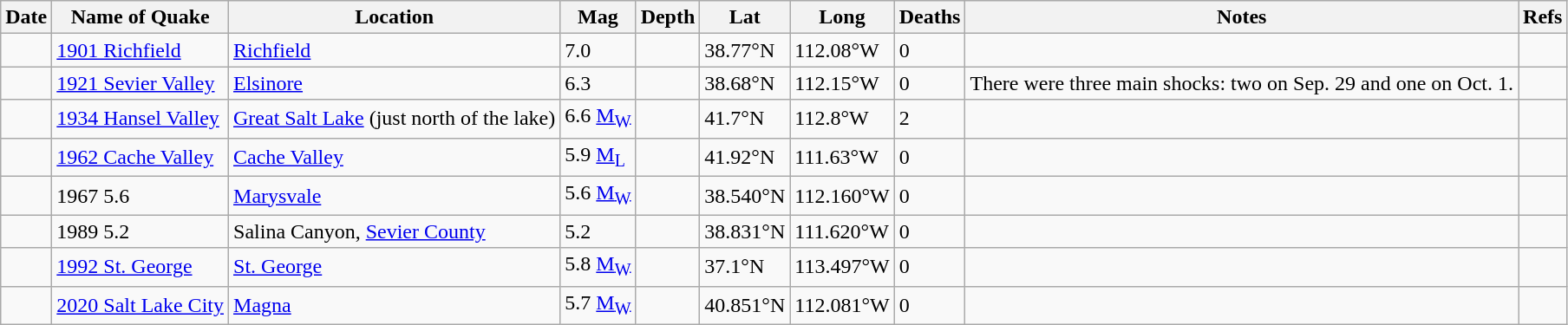<table class="wikitable sortable" ;>
<tr>
<th>Date</th>
<th>Name of Quake</th>
<th>Location</th>
<th>Mag</th>
<th>Depth</th>
<th>Lat</th>
<th>Long</th>
<th>Deaths</th>
<th scope="col" class="unsortable">Notes</th>
<th scope="col" class="unsortable">Refs<br></th>
</tr>
<tr>
<td></td>
<td><a href='#'>1901 Richfield</a></td>
<td><a href='#'>Richfield</a></td>
<td>7.0</td>
<td></td>
<td>38.77°N</td>
<td>112.08°W</td>
<td>0</td>
<td></td>
<td></td>
</tr>
<tr>
<td></td>
<td><a href='#'>1921 Sevier Valley</a></td>
<td><a href='#'>Elsinore</a></td>
<td>6.3</td>
<td></td>
<td>38.68°N</td>
<td>112.15°W</td>
<td>0</td>
<td>There were three main shocks: two on Sep. 29 and one on Oct. 1.</td>
<td></td>
</tr>
<tr>
<td></td>
<td><a href='#'>1934 Hansel Valley</a></td>
<td><a href='#'>Great Salt Lake</a> (just north of the lake)</td>
<td>6.6 <a href='#'>M<sub>W</sub></a></td>
<td></td>
<td>41.7°N</td>
<td>112.8°W</td>
<td>2</td>
<td></td>
<td></td>
</tr>
<tr>
<td></td>
<td><a href='#'>1962 Cache Valley</a></td>
<td><a href='#'>Cache Valley</a></td>
<td>5.9 <a href='#'>M<sub>L</sub></a></td>
<td></td>
<td>41.92°N</td>
<td>111.63°W</td>
<td>0</td>
<td></td>
<td></td>
</tr>
<tr>
<td></td>
<td>1967 5.6</td>
<td><a href='#'>Marysvale</a></td>
<td>5.6 <a href='#'>M<sub>W</sub></a></td>
<td></td>
<td>38.540°N</td>
<td>112.160°W</td>
<td>0</td>
<td></td>
<td></td>
</tr>
<tr>
<td></td>
<td>1989 5.2</td>
<td>Salina Canyon, <a href='#'>Sevier County</a></td>
<td>5.2</td>
<td></td>
<td>38.831°N</td>
<td>111.620°W</td>
<td>0</td>
<td></td>
<td></td>
</tr>
<tr>
<td></td>
<td><a href='#'>1992 St. George</a></td>
<td><a href='#'>St. George</a></td>
<td>5.8 <a href='#'>M<sub>W</sub></a></td>
<td></td>
<td>37.1°N</td>
<td>113.497°W</td>
<td>0</td>
<td></td>
<td></td>
</tr>
<tr>
<td></td>
<td><a href='#'>2020 Salt Lake City</a></td>
<td><a href='#'>Magna</a></td>
<td>5.7 <a href='#'>M<sub>W</sub></a></td>
<td></td>
<td>40.851°N</td>
<td>112.081°W</td>
<td>0</td>
<td></td>
<td></td>
</tr>
</table>
